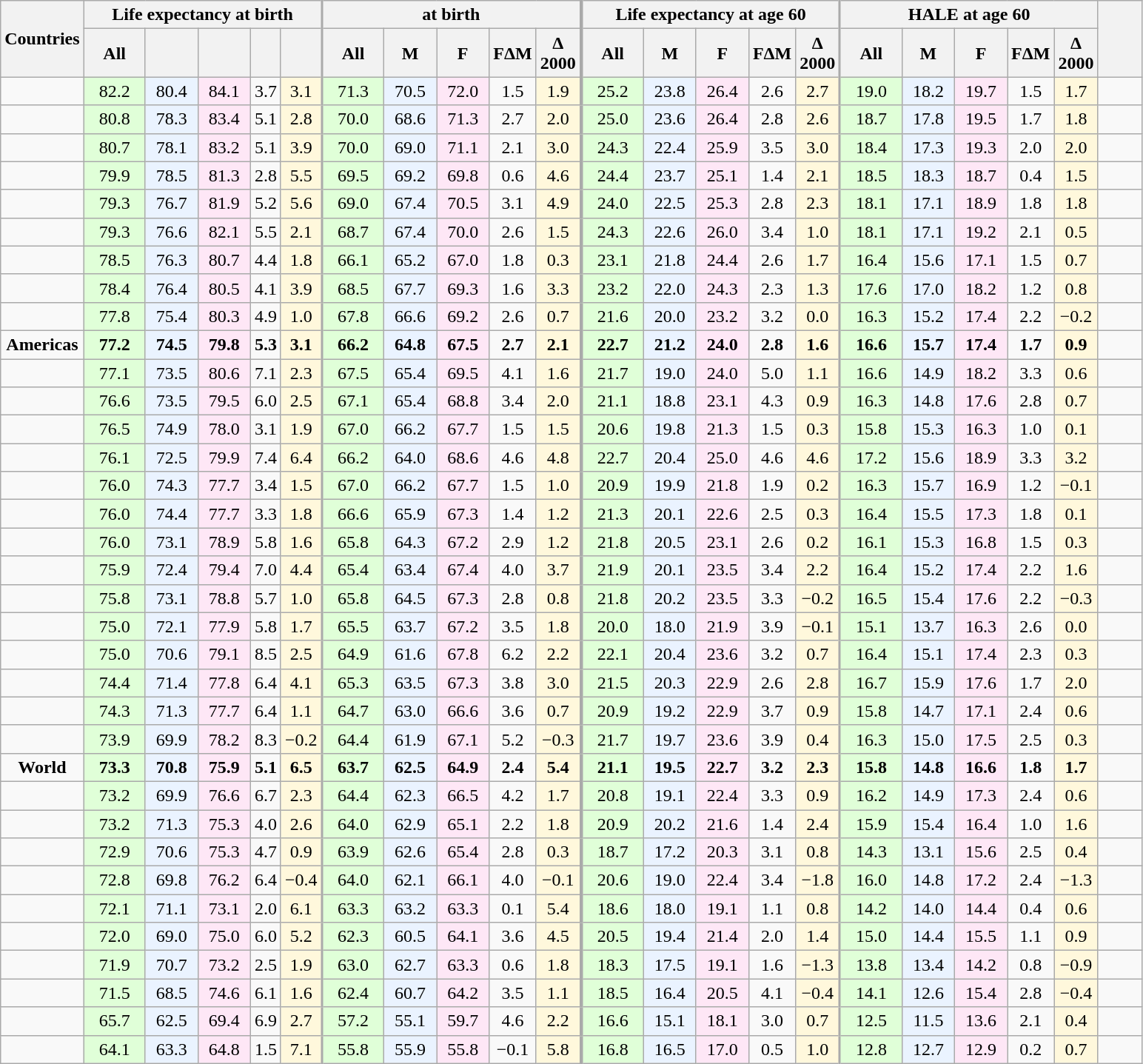<table class="wikitable sortable mw-datatable static-row-numbers sticky-header-multi sort-under" style=text-align:right;>
<tr>
<th rowspan=2 style="vertical-align:middle;">Countries</th>
<th colspan=5>Life expectancy at birth</th>
<th colspan=5 style="border-left-width:2px;"> at birth</th>
<th colspan=5 style="border-left-width:3px;">Life expectancy at age 60</th>
<th colspan=5 style="border-left-width:2px;">HALE at age 60</th>
<th rowspan=2 style="width:2em;"></th>
</tr>
<tr>
<th style="width:3em;">All</th>
<th style="width:2.5em;"></th>
<th style="width:2.5em;"></th>
<th></th>
<th></th>
<th style="width:3em; border-left-width:2px;">All</th>
<th style="width:2.5em;">M</th>
<th style="width:2.5em;">F</th>
<th>FΔM</th>
<th>Δ<br>2000</th>
<th style="width:3em; border-left-width:3px;">All</th>
<th style="width:2.5em;">M</th>
<th style="width:2.5em;">F</th>
<th>FΔM</th>
<th>Δ<br>2000</th>
<th style="width:3em; border-left-width:2px;">All</th>
<th style="width:2.5em;">M</th>
<th style="width:2.5em;">F</th>
<th>FΔM</th>
<th>Δ<br>2000</th>
</tr>
<tr>
<td align=left></td>
<td style="text-align:center; background:#e0ffd8;">82.2</td>
<td style="text-align:center; background:#eaf3ff;">80.4</td>
<td style="text-align:center; background:#fee7f6;">84.1</td>
<td style="text-align:center;">3.7</td>
<td style="text-align:center; background:#fff8dc;">3.1</td>
<td style="text-align:center; background:#e0ffd8; border-left-width:2px;">71.3</td>
<td style="text-align:center; background:#eaf3ff;">70.5</td>
<td style="text-align:center; background:#fee7f6;">72.0</td>
<td style="text-align:center;">1.5</td>
<td style="text-align:center; background:#fff8dc;">1.9</td>
<td style="text-align:center; background:#e0ffd8; border-left-width:3px;">25.2</td>
<td style="text-align:center; background:#eaf3ff;">23.8</td>
<td style="text-align:center; background:#fee7f6;">26.4</td>
<td style="text-align:center;">2.6</td>
<td style="text-align:center; background:#fff8dc;">2.7</td>
<td style="text-align:center; background:#e0ffd8; border-left-width:2px;">19.0</td>
<td style="text-align:center; background:#eaf3ff;">18.2</td>
<td style="text-align:center; background:#fee7f6;">19.7</td>
<td style="text-align:center;">1.5</td>
<td style="text-align:center; background:#fff8dc;">1.7</td>
<td align=center></td>
</tr>
<tr>
<td align=left></td>
<td style="text-align:center; background:#e0ffd8;">80.8</td>
<td style="text-align:center; background:#eaf3ff;">78.3</td>
<td style="text-align:center; background:#fee7f6;">83.4</td>
<td style="text-align:center;">5.1</td>
<td style="text-align:center; background:#fff8dc;">2.8</td>
<td style="text-align:center; background:#e0ffd8; border-left-width:2px;">70.0</td>
<td style="text-align:center; background:#eaf3ff;">68.6</td>
<td style="text-align:center; background:#fee7f6;">71.3</td>
<td style="text-align:center;">2.7</td>
<td style="text-align:center; background:#fff8dc;">2.0</td>
<td style="text-align:center; background:#e0ffd8; border-left-width:3px;">25.0</td>
<td style="text-align:center; background:#eaf3ff;">23.6</td>
<td style="text-align:center; background:#fee7f6;">26.4</td>
<td style="text-align:center;">2.8</td>
<td style="text-align:center; background:#fff8dc;">2.6</td>
<td style="text-align:center; background:#e0ffd8; border-left-width:2px;">18.7</td>
<td style="text-align:center; background:#eaf3ff;">17.8</td>
<td style="text-align:center; background:#fee7f6;">19.5</td>
<td style="text-align:center;">1.7</td>
<td style="text-align:center; background:#fff8dc;">1.8</td>
<td align=center></td>
</tr>
<tr>
<td align=left></td>
<td style="text-align:center; background:#e0ffd8;">80.7</td>
<td style="text-align:center; background:#eaf3ff;">78.1</td>
<td style="text-align:center; background:#fee7f6;">83.2</td>
<td style="text-align:center;">5.1</td>
<td style="text-align:center; background:#fff8dc;">3.9</td>
<td style="text-align:center; background:#e0ffd8; border-left-width:2px;">70.0</td>
<td style="text-align:center; background:#eaf3ff;">69.0</td>
<td style="text-align:center; background:#fee7f6;">71.1</td>
<td style="text-align:center;">2.1</td>
<td style="text-align:center; background:#fff8dc;">3.0</td>
<td style="text-align:center; background:#e0ffd8; border-left-width:3px;">24.3</td>
<td style="text-align:center; background:#eaf3ff;">22.4</td>
<td style="text-align:center; background:#fee7f6;">25.9</td>
<td style="text-align:center;">3.5</td>
<td style="text-align:center; background:#fff8dc;">3.0</td>
<td style="text-align:center; background:#e0ffd8; border-left-width:2px;">18.4</td>
<td style="text-align:center; background:#eaf3ff;">17.3</td>
<td style="text-align:center; background:#fee7f6;">19.3</td>
<td style="text-align:center;">2.0</td>
<td style="text-align:center; background:#fff8dc;">2.0</td>
<td align=center></td>
</tr>
<tr>
<td align=left></td>
<td style="text-align:center; background:#e0ffd8;">79.9</td>
<td style="text-align:center; background:#eaf3ff;">78.5</td>
<td style="text-align:center; background:#fee7f6;">81.3</td>
<td style="text-align:center;">2.8</td>
<td style="text-align:center; background:#fff8dc;">5.5</td>
<td style="text-align:center; background:#e0ffd8; border-left-width:2px;">69.5</td>
<td style="text-align:center; background:#eaf3ff;">69.2</td>
<td style="text-align:center; background:#fee7f6;">69.8</td>
<td style="text-align:center;">0.6</td>
<td style="text-align:center; background:#fff8dc;">4.6</td>
<td style="text-align:center; background:#e0ffd8; border-left-width:3px;">24.4</td>
<td style="text-align:center; background:#eaf3ff;">23.7</td>
<td style="text-align:center; background:#fee7f6;">25.1</td>
<td style="text-align:center;">1.4</td>
<td style="text-align:center; background:#fff8dc;">2.1</td>
<td style="text-align:center; background:#e0ffd8; border-left-width:2px;">18.5</td>
<td style="text-align:center; background:#eaf3ff;">18.3</td>
<td style="text-align:center; background:#fee7f6;">18.7</td>
<td style="text-align:center;">0.4</td>
<td style="text-align:center; background:#fff8dc;">1.5</td>
<td align=center></td>
</tr>
<tr>
<td align=left></td>
<td style="text-align:center; background:#e0ffd8;">79.3</td>
<td style="text-align:center; background:#eaf3ff;">76.7</td>
<td style="text-align:center; background:#fee7f6;">81.9</td>
<td style="text-align:center;">5.2</td>
<td style="text-align:center; background:#fff8dc;">5.6</td>
<td style="text-align:center; background:#e0ffd8; border-left-width:2px;">69.0</td>
<td style="text-align:center; background:#eaf3ff;">67.4</td>
<td style="text-align:center; background:#fee7f6;">70.5</td>
<td style="text-align:center;">3.1</td>
<td style="text-align:center; background:#fff8dc;">4.9</td>
<td style="text-align:center; background:#e0ffd8; border-left-width:3px;">24.0</td>
<td style="text-align:center; background:#eaf3ff;">22.5</td>
<td style="text-align:center; background:#fee7f6;">25.3</td>
<td style="text-align:center;">2.8</td>
<td style="text-align:center; background:#fff8dc;">2.3</td>
<td style="text-align:center; background:#e0ffd8; border-left-width:2px;">18.1</td>
<td style="text-align:center; background:#eaf3ff;">17.1</td>
<td style="text-align:center; background:#fee7f6;">18.9</td>
<td style="text-align:center;">1.8</td>
<td style="text-align:center; background:#fff8dc;">1.8</td>
<td align=center></td>
</tr>
<tr>
<td align=left></td>
<td style="text-align:center; background:#e0ffd8;">79.3</td>
<td style="text-align:center; background:#eaf3ff;">76.6</td>
<td style="text-align:center; background:#fee7f6;">82.1</td>
<td style="text-align:center;">5.5</td>
<td style="text-align:center; background:#fff8dc;">2.1</td>
<td style="text-align:center; background:#e0ffd8; border-left-width:2px;">68.7</td>
<td style="text-align:center; background:#eaf3ff;">67.4</td>
<td style="text-align:center; background:#fee7f6;">70.0</td>
<td style="text-align:center;">2.6</td>
<td style="text-align:center; background:#fff8dc;">1.5</td>
<td style="text-align:center; background:#e0ffd8; border-left-width:3px;">24.3</td>
<td style="text-align:center; background:#eaf3ff;">22.6</td>
<td style="text-align:center; background:#fee7f6;">26.0</td>
<td style="text-align:center;">3.4</td>
<td style="text-align:center; background:#fff8dc;">1.0</td>
<td style="text-align:center; background:#e0ffd8; border-left-width:2px;">18.1</td>
<td style="text-align:center; background:#eaf3ff;">17.1</td>
<td style="text-align:center; background:#fee7f6;">19.2</td>
<td style="text-align:center;">2.1</td>
<td style="text-align:center; background:#fff8dc;">0.5</td>
<td align=center></td>
</tr>
<tr>
<td align=left></td>
<td style="text-align:center; background:#e0ffd8;">78.5</td>
<td style="text-align:center; background:#eaf3ff;">76.3</td>
<td style="text-align:center; background:#fee7f6;">80.7</td>
<td style="text-align:center;">4.4</td>
<td style="text-align:center; background:#fff8dc;">1.8</td>
<td style="text-align:center; background:#e0ffd8; border-left-width:2px;">66.1</td>
<td style="text-align:center; background:#eaf3ff;">65.2</td>
<td style="text-align:center; background:#fee7f6;">67.0</td>
<td style="text-align:center;">1.8</td>
<td style="text-align:center; background:#fff8dc;">0.3</td>
<td style="text-align:center; background:#e0ffd8; border-left-width:3px;">23.1</td>
<td style="text-align:center; background:#eaf3ff;">21.8</td>
<td style="text-align:center; background:#fee7f6;">24.4</td>
<td style="text-align:center;">2.6</td>
<td style="text-align:center; background:#fff8dc;">1.7</td>
<td style="text-align:center; background:#e0ffd8; border-left-width:2px;">16.4</td>
<td style="text-align:center; background:#eaf3ff;">15.6</td>
<td style="text-align:center; background:#fee7f6;">17.1</td>
<td style="text-align:center;">1.5</td>
<td style="text-align:center; background:#fff8dc;">0.7</td>
<td align=center></td>
</tr>
<tr>
<td align=left></td>
<td style="text-align:center; background:#e0ffd8;">78.4</td>
<td style="text-align:center; background:#eaf3ff;">76.4</td>
<td style="text-align:center; background:#fee7f6;">80.5</td>
<td style="text-align:center;">4.1</td>
<td style="text-align:center; background:#fff8dc;">3.9</td>
<td style="text-align:center; background:#e0ffd8; border-left-width:2px;">68.5</td>
<td style="text-align:center; background:#eaf3ff;">67.7</td>
<td style="text-align:center; background:#fee7f6;">69.3</td>
<td style="text-align:center;">1.6</td>
<td style="text-align:center; background:#fff8dc;">3.3</td>
<td style="text-align:center; background:#e0ffd8; border-left-width:3px;">23.2</td>
<td style="text-align:center; background:#eaf3ff;">22.0</td>
<td style="text-align:center; background:#fee7f6;">24.3</td>
<td style="text-align:center;">2.3</td>
<td style="text-align:center; background:#fff8dc;">1.3</td>
<td style="text-align:center; background:#e0ffd8; border-left-width:2px;">17.6</td>
<td style="text-align:center; background:#eaf3ff;">17.0</td>
<td style="text-align:center; background:#fee7f6;">18.2</td>
<td style="text-align:center;">1.2</td>
<td style="text-align:center; background:#fff8dc;">0.8</td>
<td align=center></td>
</tr>
<tr>
<td align=left></td>
<td style="text-align:center; background:#e0ffd8;">77.8</td>
<td style="text-align:center; background:#eaf3ff;">75.4</td>
<td style="text-align:center; background:#fee7f6;">80.3</td>
<td style="text-align:center;">4.9</td>
<td style="text-align:center; background:#fff8dc;">1.0</td>
<td style="text-align:center; background:#e0ffd8; border-left-width:2px;">67.8</td>
<td style="text-align:center; background:#eaf3ff;">66.6</td>
<td style="text-align:center; background:#fee7f6;">69.2</td>
<td style="text-align:center;">2.6</td>
<td style="text-align:center; background:#fff8dc;">0.7</td>
<td style="text-align:center; background:#e0ffd8; border-left-width:3px;">21.6</td>
<td style="text-align:center; background:#eaf3ff;">20.0</td>
<td style="text-align:center; background:#fee7f6;">23.2</td>
<td style="text-align:center;">3.2</td>
<td style="text-align:center; background:#fff8dc;">0.0</td>
<td style="text-align:center; background:#e0ffd8; border-left-width:2px;">16.3</td>
<td style="text-align:center; background:#eaf3ff;">15.2</td>
<td style="text-align:center; background:#fee7f6;">17.4</td>
<td style="text-align:center;">2.2</td>
<td style="text-align:center; background:#fff8dc;">−0.2</td>
<td align=center></td>
</tr>
<tr class=static-row-header>
<td align=center><strong>Americas</strong></td>
<td style="text-align:center; background:#e0ffd8;"><strong>77.2</strong></td>
<td style="text-align:center; background:#eaf3ff;"><strong>74.5</strong></td>
<td style="text-align:center; background:#fee7f6;"><strong>79.8</strong></td>
<td style="text-align:center;"><strong>5.3</strong></td>
<td style="text-align:center; background:#fff8dc;"><strong>3.1</strong></td>
<td style="text-align:center; background:#e0ffd8; border-left-width:2px;"><strong>66.2</strong></td>
<td style="text-align:center; background:#eaf3ff;"><strong>64.8</strong></td>
<td style="text-align:center; background:#fee7f6;"><strong>67.5</strong></td>
<td style="text-align:center;"><strong>2.7</strong></td>
<td style="text-align:center; background:#fff8dc;"><strong>2.1</strong></td>
<td style="text-align:center; background:#e0ffd8; border-left-width:3px;"><strong>22.7</strong></td>
<td style="text-align:center; background:#eaf3ff;"><strong>21.2</strong></td>
<td style="text-align:center; background:#fee7f6;"><strong>24.0</strong></td>
<td style="text-align:center;"><strong>2.8</strong></td>
<td style="text-align:center; background:#fff8dc;"><strong>1.6</strong></td>
<td style="text-align:center; background:#e0ffd8; border-left-width:2px;"><strong>16.6</strong></td>
<td style="text-align:center; background:#eaf3ff;"><strong>15.7</strong></td>
<td style="text-align:center; background:#fee7f6;"><strong>17.4</strong></td>
<td style="text-align:center;"><strong>1.7</strong></td>
<td style="text-align:center; background:#fff8dc;"><strong>0.9</strong></td>
<td></td>
</tr>
<tr>
<td align=left></td>
<td style="text-align:center; background:#e0ffd8;">77.1</td>
<td style="text-align:center; background:#eaf3ff;">73.5</td>
<td style="text-align:center; background:#fee7f6;">80.6</td>
<td style="text-align:center;">7.1</td>
<td style="text-align:center; background:#fff8dc;">2.3</td>
<td style="text-align:center; background:#e0ffd8; border-left-width:2px;">67.5</td>
<td style="text-align:center; background:#eaf3ff;">65.4</td>
<td style="text-align:center; background:#fee7f6;">69.5</td>
<td style="text-align:center;">4.1</td>
<td style="text-align:center; background:#fff8dc;">1.6</td>
<td style="text-align:center; background:#e0ffd8; border-left-width:3px;">21.7</td>
<td style="text-align:center; background:#eaf3ff;">19.0</td>
<td style="text-align:center; background:#fee7f6;">24.0</td>
<td style="text-align:center;">5.0</td>
<td style="text-align:center; background:#fff8dc;">1.1</td>
<td style="text-align:center; background:#e0ffd8; border-left-width:2px;">16.6</td>
<td style="text-align:center; background:#eaf3ff;">14.9</td>
<td style="text-align:center; background:#fee7f6;">18.2</td>
<td style="text-align:center;">3.3</td>
<td style="text-align:center; background:#fff8dc;">0.6</td>
<td align=center></td>
</tr>
<tr>
<td align=left></td>
<td style="text-align:center; background:#e0ffd8;">76.6</td>
<td style="text-align:center; background:#eaf3ff;">73.5</td>
<td style="text-align:center; background:#fee7f6;">79.5</td>
<td style="text-align:center;">6.0</td>
<td style="text-align:center; background:#fff8dc;">2.5</td>
<td style="text-align:center; background:#e0ffd8; border-left-width:2px;">67.1</td>
<td style="text-align:center; background:#eaf3ff;">65.4</td>
<td style="text-align:center; background:#fee7f6;">68.8</td>
<td style="text-align:center;">3.4</td>
<td style="text-align:center; background:#fff8dc;">2.0</td>
<td style="text-align:center; background:#e0ffd8; border-left-width:3px;">21.1</td>
<td style="text-align:center; background:#eaf3ff;">18.8</td>
<td style="text-align:center; background:#fee7f6;">23.1</td>
<td style="text-align:center;">4.3</td>
<td style="text-align:center; background:#fff8dc;">0.9</td>
<td style="text-align:center; background:#e0ffd8; border-left-width:2px;">16.3</td>
<td style="text-align:center; background:#eaf3ff;">14.8</td>
<td style="text-align:center; background:#fee7f6;">17.6</td>
<td style="text-align:center;">2.8</td>
<td style="text-align:center; background:#fff8dc;">0.7</td>
<td align=center></td>
</tr>
<tr>
<td align=left></td>
<td style="text-align:center; background:#e0ffd8;">76.5</td>
<td style="text-align:center; background:#eaf3ff;">74.9</td>
<td style="text-align:center; background:#fee7f6;">78.0</td>
<td style="text-align:center;">3.1</td>
<td style="text-align:center; background:#fff8dc;">1.9</td>
<td style="text-align:center; background:#e0ffd8; border-left-width:2px;">67.0</td>
<td style="text-align:center; background:#eaf3ff;">66.2</td>
<td style="text-align:center; background:#fee7f6;">67.7</td>
<td style="text-align:center;">1.5</td>
<td style="text-align:center; background:#fff8dc;">1.5</td>
<td style="text-align:center; background:#e0ffd8; border-left-width:3px;">20.6</td>
<td style="text-align:center; background:#eaf3ff;">19.8</td>
<td style="text-align:center; background:#fee7f6;">21.3</td>
<td style="text-align:center;">1.5</td>
<td style="text-align:center; background:#fff8dc;">0.3</td>
<td style="text-align:center; background:#e0ffd8; border-left-width:2px;">15.8</td>
<td style="text-align:center; background:#eaf3ff;">15.3</td>
<td style="text-align:center; background:#fee7f6;">16.3</td>
<td style="text-align:center;">1.0</td>
<td style="text-align:center; background:#fff8dc;">0.1</td>
<td align=center></td>
</tr>
<tr>
<td align=left></td>
<td style="text-align:center; background:#e0ffd8;">76.1</td>
<td style="text-align:center; background:#eaf3ff;">72.5</td>
<td style="text-align:center; background:#fee7f6;">79.9</td>
<td style="text-align:center;">7.4</td>
<td style="text-align:center; background:#fff8dc;">6.4</td>
<td style="text-align:center; background:#e0ffd8; border-left-width:2px;">66.2</td>
<td style="text-align:center; background:#eaf3ff;">64.0</td>
<td style="text-align:center; background:#fee7f6;">68.6</td>
<td style="text-align:center;">4.6</td>
<td style="text-align:center; background:#fff8dc;">4.8</td>
<td style="text-align:center; background:#e0ffd8; border-left-width:3px;">22.7</td>
<td style="text-align:center; background:#eaf3ff;">20.4</td>
<td style="text-align:center; background:#fee7f6;">25.0</td>
<td style="text-align:center;">4.6</td>
<td style="text-align:center; background:#fff8dc;">4.6</td>
<td style="text-align:center; background:#e0ffd8; border-left-width:2px;">17.2</td>
<td style="text-align:center; background:#eaf3ff;">15.6</td>
<td style="text-align:center; background:#fee7f6;">18.9</td>
<td style="text-align:center;">3.3</td>
<td style="text-align:center; background:#fff8dc;">3.2</td>
<td align=center></td>
</tr>
<tr>
<td align=left></td>
<td style="text-align:center; background:#e0ffd8;">76.0</td>
<td style="text-align:center; background:#eaf3ff;">74.3</td>
<td style="text-align:center; background:#fee7f6;">77.7</td>
<td style="text-align:center;">3.4</td>
<td style="text-align:center; background:#fff8dc;">1.5</td>
<td style="text-align:center; background:#e0ffd8; border-left-width:2px;">67.0</td>
<td style="text-align:center; background:#eaf3ff;">66.2</td>
<td style="text-align:center; background:#fee7f6;">67.7</td>
<td style="text-align:center;">1.5</td>
<td style="text-align:center; background:#fff8dc;">1.0</td>
<td style="text-align:center; background:#e0ffd8; border-left-width:3px;">20.9</td>
<td style="text-align:center; background:#eaf3ff;">19.9</td>
<td style="text-align:center; background:#fee7f6;">21.8</td>
<td style="text-align:center;">1.9</td>
<td style="text-align:center; background:#fff8dc;">0.2</td>
<td style="text-align:center; background:#e0ffd8; border-left-width:2px;">16.3</td>
<td style="text-align:center; background:#eaf3ff;">15.7</td>
<td style="text-align:center; background:#fee7f6;">16.9</td>
<td style="text-align:center;">1.2</td>
<td style="text-align:center; background:#fff8dc;">−0.1</td>
<td align=center></td>
</tr>
<tr>
<td align=left></td>
<td style="text-align:center; background:#e0ffd8;">76.0</td>
<td style="text-align:center; background:#eaf3ff;">74.4</td>
<td style="text-align:center; background:#fee7f6;">77.7</td>
<td style="text-align:center;">3.3</td>
<td style="text-align:center; background:#fff8dc;">1.8</td>
<td style="text-align:center; background:#e0ffd8; border-left-width:2px;">66.6</td>
<td style="text-align:center; background:#eaf3ff;">65.9</td>
<td style="text-align:center; background:#fee7f6;">67.3</td>
<td style="text-align:center;">1.4</td>
<td style="text-align:center; background:#fff8dc;">1.2</td>
<td style="text-align:center; background:#e0ffd8; border-left-width:3px;">21.3</td>
<td style="text-align:center; background:#eaf3ff;">20.1</td>
<td style="text-align:center; background:#fee7f6;">22.6</td>
<td style="text-align:center;">2.5</td>
<td style="text-align:center; background:#fff8dc;">0.3</td>
<td style="text-align:center; background:#e0ffd8; border-left-width:2px;">16.4</td>
<td style="text-align:center; background:#eaf3ff;">15.5</td>
<td style="text-align:center; background:#fee7f6;">17.3</td>
<td style="text-align:center;">1.8</td>
<td style="text-align:center; background:#fff8dc;">0.1</td>
<td align=center></td>
</tr>
<tr>
<td align=left></td>
<td style="text-align:center; background:#e0ffd8;">76.0</td>
<td style="text-align:center; background:#eaf3ff;">73.1</td>
<td style="text-align:center; background:#fee7f6;">78.9</td>
<td style="text-align:center;">5.8</td>
<td style="text-align:center; background:#fff8dc;">1.6</td>
<td style="text-align:center; background:#e0ffd8; border-left-width:2px;">65.8</td>
<td style="text-align:center; background:#eaf3ff;">64.3</td>
<td style="text-align:center; background:#fee7f6;">67.2</td>
<td style="text-align:center;">2.9</td>
<td style="text-align:center; background:#fff8dc;">1.2</td>
<td style="text-align:center; background:#e0ffd8; border-left-width:3px;">21.8</td>
<td style="text-align:center; background:#eaf3ff;">20.5</td>
<td style="text-align:center; background:#fee7f6;">23.1</td>
<td style="text-align:center;">2.6</td>
<td style="text-align:center; background:#fff8dc;">0.2</td>
<td style="text-align:center; background:#e0ffd8; border-left-width:2px;">16.1</td>
<td style="text-align:center; background:#eaf3ff;">15.3</td>
<td style="text-align:center; background:#fee7f6;">16.8</td>
<td style="text-align:center;">1.5</td>
<td style="text-align:center; background:#fff8dc;">0.3</td>
<td align=center></td>
</tr>
<tr>
<td align=left></td>
<td style="text-align:center; background:#e0ffd8;">75.9</td>
<td style="text-align:center; background:#eaf3ff;">72.4</td>
<td style="text-align:center; background:#fee7f6;">79.4</td>
<td style="text-align:center;">7.0</td>
<td style="text-align:center; background:#fff8dc;">4.4</td>
<td style="text-align:center; background:#e0ffd8; border-left-width:2px;">65.4</td>
<td style="text-align:center; background:#eaf3ff;">63.4</td>
<td style="text-align:center; background:#fee7f6;">67.4</td>
<td style="text-align:center;">4.0</td>
<td style="text-align:center; background:#fff8dc;">3.7</td>
<td style="text-align:center; background:#e0ffd8; border-left-width:3px;">21.9</td>
<td style="text-align:center; background:#eaf3ff;">20.1</td>
<td style="text-align:center; background:#fee7f6;">23.5</td>
<td style="text-align:center;">3.4</td>
<td style="text-align:center; background:#fff8dc;">2.2</td>
<td style="text-align:center; background:#e0ffd8; border-left-width:2px;">16.4</td>
<td style="text-align:center; background:#eaf3ff;">15.2</td>
<td style="text-align:center; background:#fee7f6;">17.4</td>
<td style="text-align:center;">2.2</td>
<td style="text-align:center; background:#fff8dc;">1.6</td>
<td align=center></td>
</tr>
<tr>
<td align=left></td>
<td style="text-align:center; background:#e0ffd8;">75.8</td>
<td style="text-align:center; background:#eaf3ff;">73.1</td>
<td style="text-align:center; background:#fee7f6;">78.8</td>
<td style="text-align:center;">5.7</td>
<td style="text-align:center; background:#fff8dc;">1.0</td>
<td style="text-align:center; background:#e0ffd8; border-left-width:2px;">65.8</td>
<td style="text-align:center; background:#eaf3ff;">64.5</td>
<td style="text-align:center; background:#fee7f6;">67.3</td>
<td style="text-align:center;">2.8</td>
<td style="text-align:center; background:#fff8dc;">0.8</td>
<td style="text-align:center; background:#e0ffd8; border-left-width:3px;">21.8</td>
<td style="text-align:center; background:#eaf3ff;">20.2</td>
<td style="text-align:center; background:#fee7f6;">23.5</td>
<td style="text-align:center;">3.3</td>
<td style="text-align:center; background:#fff8dc;">−0.2</td>
<td style="text-align:center; background:#e0ffd8; border-left-width:2px;">16.5</td>
<td style="text-align:center; background:#eaf3ff;">15.4</td>
<td style="text-align:center; background:#fee7f6;">17.6</td>
<td style="text-align:center;">2.2</td>
<td style="text-align:center; background:#fff8dc;">−0.3</td>
<td align=center></td>
</tr>
<tr>
<td align=left></td>
<td style="text-align:center; background:#e0ffd8;">75.0</td>
<td style="text-align:center; background:#eaf3ff;">72.1</td>
<td style="text-align:center; background:#fee7f6;">77.9</td>
<td style="text-align:center;">5.8</td>
<td style="text-align:center; background:#fff8dc;">1.7</td>
<td style="text-align:center; background:#e0ffd8; border-left-width:2px;">65.5</td>
<td style="text-align:center; background:#eaf3ff;">63.7</td>
<td style="text-align:center; background:#fee7f6;">67.2</td>
<td style="text-align:center;">3.5</td>
<td style="text-align:center; background:#fff8dc;">1.8</td>
<td style="text-align:center; background:#e0ffd8; border-left-width:3px;">20.0</td>
<td style="text-align:center; background:#eaf3ff;">18.0</td>
<td style="text-align:center; background:#fee7f6;">21.9</td>
<td style="text-align:center;">3.9</td>
<td style="text-align:center; background:#fff8dc;">−0.1</td>
<td style="text-align:center; background:#e0ffd8; border-left-width:2px;">15.1</td>
<td style="text-align:center; background:#eaf3ff;">13.7</td>
<td style="text-align:center; background:#fee7f6;">16.3</td>
<td style="text-align:center;">2.6</td>
<td style="text-align:center; background:#fff8dc;">0.0</td>
<td align=center></td>
</tr>
<tr>
<td align=left></td>
<td style="text-align:center; background:#e0ffd8;">75.0</td>
<td style="text-align:center; background:#eaf3ff;">70.6</td>
<td style="text-align:center; background:#fee7f6;">79.1</td>
<td style="text-align:center;">8.5</td>
<td style="text-align:center; background:#fff8dc;">2.5</td>
<td style="text-align:center; background:#e0ffd8; border-left-width:2px;">64.9</td>
<td style="text-align:center; background:#eaf3ff;">61.6</td>
<td style="text-align:center; background:#fee7f6;">67.8</td>
<td style="text-align:center;">6.2</td>
<td style="text-align:center; background:#fff8dc;">2.2</td>
<td style="text-align:center; background:#e0ffd8; border-left-width:3px;">22.1</td>
<td style="text-align:center; background:#eaf3ff;">20.4</td>
<td style="text-align:center; background:#fee7f6;">23.6</td>
<td style="text-align:center;">3.2</td>
<td style="text-align:center; background:#fff8dc;">0.7</td>
<td style="text-align:center; background:#e0ffd8; border-left-width:2px;">16.4</td>
<td style="text-align:center; background:#eaf3ff;">15.1</td>
<td style="text-align:center; background:#fee7f6;">17.4</td>
<td style="text-align:center;">2.3</td>
<td style="text-align:center; background:#fff8dc;">0.3</td>
<td align=center></td>
</tr>
<tr>
<td align=left></td>
<td style="text-align:center; background:#e0ffd8;">74.4</td>
<td style="text-align:center; background:#eaf3ff;">71.4</td>
<td style="text-align:center; background:#fee7f6;">77.8</td>
<td style="text-align:center;">6.4</td>
<td style="text-align:center; background:#fff8dc;">4.1</td>
<td style="text-align:center; background:#e0ffd8; border-left-width:2px;">65.3</td>
<td style="text-align:center; background:#eaf3ff;">63.5</td>
<td style="text-align:center; background:#fee7f6;">67.3</td>
<td style="text-align:center;">3.8</td>
<td style="text-align:center; background:#fff8dc;">3.0</td>
<td style="text-align:center; background:#e0ffd8; border-left-width:3px;">21.5</td>
<td style="text-align:center; background:#eaf3ff;">20.3</td>
<td style="text-align:center; background:#fee7f6;">22.9</td>
<td style="text-align:center;">2.6</td>
<td style="text-align:center; background:#fff8dc;">2.8</td>
<td style="text-align:center; background:#e0ffd8; border-left-width:2px;">16.7</td>
<td style="text-align:center; background:#eaf3ff;">15.9</td>
<td style="text-align:center; background:#fee7f6;">17.6</td>
<td style="text-align:center;">1.7</td>
<td style="text-align:center; background:#fff8dc;">2.0</td>
<td align=center></td>
</tr>
<tr>
<td align=left></td>
<td style="text-align:center; background:#e0ffd8;">74.3</td>
<td style="text-align:center; background:#eaf3ff;">71.3</td>
<td style="text-align:center; background:#fee7f6;">77.7</td>
<td style="text-align:center;">6.4</td>
<td style="text-align:center; background:#fff8dc;">1.1</td>
<td style="text-align:center; background:#e0ffd8; border-left-width:2px;">64.7</td>
<td style="text-align:center; background:#eaf3ff;">63.0</td>
<td style="text-align:center; background:#fee7f6;">66.6</td>
<td style="text-align:center;">3.6</td>
<td style="text-align:center; background:#fff8dc;">0.7</td>
<td style="text-align:center; background:#e0ffd8; border-left-width:3px;">20.9</td>
<td style="text-align:center; background:#eaf3ff;">19.2</td>
<td style="text-align:center; background:#fee7f6;">22.9</td>
<td style="text-align:center;">3.7</td>
<td style="text-align:center; background:#fff8dc;">0.9</td>
<td style="text-align:center; background:#e0ffd8; border-left-width:2px;">15.8</td>
<td style="text-align:center; background:#eaf3ff;">14.7</td>
<td style="text-align:center; background:#fee7f6;">17.1</td>
<td style="text-align:center;">2.4</td>
<td style="text-align:center; background:#fff8dc;">0.6</td>
<td align=center></td>
</tr>
<tr>
<td align=left></td>
<td style="text-align:center; background:#e0ffd8;">73.9</td>
<td style="text-align:center; background:#eaf3ff;">69.9</td>
<td style="text-align:center; background:#fee7f6;">78.2</td>
<td style="text-align:center;">8.3</td>
<td style="text-align:center; background:#fff8dc;">−0.2</td>
<td style="text-align:center; background:#e0ffd8; border-left-width:2px;">64.4</td>
<td style="text-align:center; background:#eaf3ff;">61.9</td>
<td style="text-align:center; background:#fee7f6;">67.1</td>
<td style="text-align:center;">5.2</td>
<td style="text-align:center; background:#fff8dc;">−0.3</td>
<td style="text-align:center; background:#e0ffd8; border-left-width:3px;">21.7</td>
<td style="text-align:center; background:#eaf3ff;">19.7</td>
<td style="text-align:center; background:#fee7f6;">23.6</td>
<td style="text-align:center;">3.9</td>
<td style="text-align:center; background:#fff8dc;">0.4</td>
<td style="text-align:center; background:#e0ffd8; border-left-width:2px;">16.3</td>
<td style="text-align:center; background:#eaf3ff;">15.0</td>
<td style="text-align:center; background:#fee7f6;">17.5</td>
<td style="text-align:center;">2.5</td>
<td style="text-align:center; background:#fff8dc;">0.3</td>
<td align=center></td>
</tr>
<tr class=static-row-header>
<td align=center><strong>World</strong></td>
<td style="text-align:center; background:#e0ffd8;"><strong>73.3</strong></td>
<td style="text-align:center; background:#eaf3ff;"><strong>70.8</strong></td>
<td style="text-align:center; background:#fee7f6;"><strong>75.9</strong></td>
<td style="text-align:center;"><strong>5.1</strong></td>
<td style="text-align:center; background:#fff8dc;"><strong>6.5</strong></td>
<td style="text-align:center; background:#e0ffd8; border-left-width:2px;"><strong>63.7</strong></td>
<td style="text-align:center; background:#eaf3ff;"><strong>62.5</strong></td>
<td style="text-align:center; background:#fee7f6;"><strong>64.9</strong></td>
<td style="text-align:center;"><strong>2.4</strong></td>
<td style="text-align:center; background:#fff8dc;"><strong>5.4</strong></td>
<td style="text-align:center; background:#e0ffd8; border-left-width:3px;"><strong>21.1</strong></td>
<td style="text-align:center; background:#eaf3ff;"><strong>19.5</strong></td>
<td style="text-align:center; background:#fee7f6;"><strong>22.7</strong></td>
<td style="text-align:center;"><strong>3.2</strong></td>
<td style="text-align:center; background:#fff8dc;"><strong>2.3</strong></td>
<td style="text-align:center; background:#e0ffd8; border-left-width:2px;"><strong>15.8</strong></td>
<td style="text-align:center; background:#eaf3ff;"><strong>14.8</strong></td>
<td style="text-align:center; background:#fee7f6;"><strong>16.6</strong></td>
<td style="text-align:center;"><strong>1.8</strong></td>
<td style="text-align:center; background:#fff8dc;"><strong>1.7</strong></td>
<td></td>
</tr>
<tr>
<td align=left></td>
<td style="text-align:center; background:#e0ffd8;">73.2</td>
<td style="text-align:center; background:#eaf3ff;">69.9</td>
<td style="text-align:center; background:#fee7f6;">76.6</td>
<td style="text-align:center;">6.7</td>
<td style="text-align:center; background:#fff8dc;">2.3</td>
<td style="text-align:center; background:#e0ffd8; border-left-width:2px;">64.4</td>
<td style="text-align:center; background:#eaf3ff;">62.3</td>
<td style="text-align:center; background:#fee7f6;">66.5</td>
<td style="text-align:center;">4.2</td>
<td style="text-align:center; background:#fff8dc;">1.7</td>
<td style="text-align:center; background:#e0ffd8; border-left-width:3px;">20.8</td>
<td style="text-align:center; background:#eaf3ff;">19.1</td>
<td style="text-align:center; background:#fee7f6;">22.4</td>
<td style="text-align:center;">3.3</td>
<td style="text-align:center; background:#fff8dc;">0.9</td>
<td style="text-align:center; background:#e0ffd8; border-left-width:2px;">16.2</td>
<td style="text-align:center; background:#eaf3ff;">14.9</td>
<td style="text-align:center; background:#fee7f6;">17.3</td>
<td style="text-align:center;">2.4</td>
<td style="text-align:center; background:#fff8dc;">0.6</td>
<td align=center></td>
</tr>
<tr>
<td align=left></td>
<td style="text-align:center; background:#e0ffd8;">73.2</td>
<td style="text-align:center; background:#eaf3ff;">71.3</td>
<td style="text-align:center; background:#fee7f6;">75.3</td>
<td style="text-align:center;">4.0</td>
<td style="text-align:center; background:#fff8dc;">2.6</td>
<td style="text-align:center; background:#e0ffd8; border-left-width:2px;">64.0</td>
<td style="text-align:center; background:#eaf3ff;">62.9</td>
<td style="text-align:center; background:#fee7f6;">65.1</td>
<td style="text-align:center;">2.2</td>
<td style="text-align:center; background:#fff8dc;">1.8</td>
<td style="text-align:center; background:#e0ffd8; border-left-width:3px;">20.9</td>
<td style="text-align:center; background:#eaf3ff;">20.2</td>
<td style="text-align:center; background:#fee7f6;">21.6</td>
<td style="text-align:center;">1.4</td>
<td style="text-align:center; background:#fff8dc;">2.4</td>
<td style="text-align:center; background:#e0ffd8; border-left-width:2px;">15.9</td>
<td style="text-align:center; background:#eaf3ff;">15.4</td>
<td style="text-align:center; background:#fee7f6;">16.4</td>
<td style="text-align:center;">1.0</td>
<td style="text-align:center; background:#fff8dc;">1.6</td>
<td align=center></td>
</tr>
<tr>
<td align=left></td>
<td style="text-align:center; background:#e0ffd8;">72.9</td>
<td style="text-align:center; background:#eaf3ff;">70.6</td>
<td style="text-align:center; background:#fee7f6;">75.3</td>
<td style="text-align:center;">4.7</td>
<td style="text-align:center; background:#fff8dc;">0.9</td>
<td style="text-align:center; background:#e0ffd8; border-left-width:2px;">63.9</td>
<td style="text-align:center; background:#eaf3ff;">62.6</td>
<td style="text-align:center; background:#fee7f6;">65.4</td>
<td style="text-align:center;">2.8</td>
<td style="text-align:center; background:#fff8dc;">0.3</td>
<td style="text-align:center; background:#e0ffd8; border-left-width:3px;">18.7</td>
<td style="text-align:center; background:#eaf3ff;">17.2</td>
<td style="text-align:center; background:#fee7f6;">20.3</td>
<td style="text-align:center;">3.1</td>
<td style="text-align:center; background:#fff8dc;">0.8</td>
<td style="text-align:center; background:#e0ffd8; border-left-width:2px;">14.3</td>
<td style="text-align:center; background:#eaf3ff;">13.1</td>
<td style="text-align:center; background:#fee7f6;">15.6</td>
<td style="text-align:center;">2.5</td>
<td style="text-align:center; background:#fff8dc;">0.4</td>
<td align=center></td>
</tr>
<tr>
<td align=left></td>
<td style="text-align:center; background:#e0ffd8;">72.8</td>
<td style="text-align:center; background:#eaf3ff;">69.8</td>
<td style="text-align:center; background:#fee7f6;">76.2</td>
<td style="text-align:center;">6.4</td>
<td style="text-align:center; background:#fff8dc;">−0.4</td>
<td style="text-align:center; background:#e0ffd8; border-left-width:2px;">64.0</td>
<td style="text-align:center; background:#eaf3ff;">62.1</td>
<td style="text-align:center; background:#fee7f6;">66.1</td>
<td style="text-align:center;">4.0</td>
<td style="text-align:center; background:#fff8dc;">−0.1</td>
<td style="text-align:center; background:#e0ffd8; border-left-width:3px;">20.6</td>
<td style="text-align:center; background:#eaf3ff;">19.0</td>
<td style="text-align:center; background:#fee7f6;">22.4</td>
<td style="text-align:center;">3.4</td>
<td style="text-align:center; background:#fff8dc;">−1.8</td>
<td style="text-align:center; background:#e0ffd8; border-left-width:2px;">16.0</td>
<td style="text-align:center; background:#eaf3ff;">14.8</td>
<td style="text-align:center; background:#fee7f6;">17.2</td>
<td style="text-align:center;">2.4</td>
<td style="text-align:center; background:#fff8dc;">−1.3</td>
<td align=center></td>
</tr>
<tr>
<td align=left></td>
<td style="text-align:center; background:#e0ffd8;">72.1</td>
<td style="text-align:center; background:#eaf3ff;">71.1</td>
<td style="text-align:center; background:#fee7f6;">73.1</td>
<td style="text-align:center;">2.0</td>
<td style="text-align:center; background:#fff8dc;">6.1</td>
<td style="text-align:center; background:#e0ffd8; border-left-width:2px;">63.3</td>
<td style="text-align:center; background:#eaf3ff;">63.2</td>
<td style="text-align:center; background:#fee7f6;">63.3</td>
<td style="text-align:center;">0.1</td>
<td style="text-align:center; background:#fff8dc;">5.4</td>
<td style="text-align:center; background:#e0ffd8; border-left-width:3px;">18.6</td>
<td style="text-align:center; background:#eaf3ff;">18.0</td>
<td style="text-align:center; background:#fee7f6;">19.1</td>
<td style="text-align:center;">1.1</td>
<td style="text-align:center; background:#fff8dc;">0.8</td>
<td style="text-align:center; background:#e0ffd8; border-left-width:2px;">14.2</td>
<td style="text-align:center; background:#eaf3ff;">14.0</td>
<td style="text-align:center; background:#fee7f6;">14.4</td>
<td style="text-align:center;">0.4</td>
<td style="text-align:center; background:#fff8dc;">0.6</td>
<td align=center></td>
</tr>
<tr>
<td align=left></td>
<td style="text-align:center; background:#e0ffd8;">72.0</td>
<td style="text-align:center; background:#eaf3ff;">69.0</td>
<td style="text-align:center; background:#fee7f6;">75.0</td>
<td style="text-align:center;">6.0</td>
<td style="text-align:center; background:#fff8dc;">5.2</td>
<td style="text-align:center; background:#e0ffd8; border-left-width:2px;">62.3</td>
<td style="text-align:center; background:#eaf3ff;">60.5</td>
<td style="text-align:center; background:#fee7f6;">64.1</td>
<td style="text-align:center;">3.6</td>
<td style="text-align:center; background:#fff8dc;">4.5</td>
<td style="text-align:center; background:#e0ffd8; border-left-width:3px;">20.5</td>
<td style="text-align:center; background:#eaf3ff;">19.4</td>
<td style="text-align:center; background:#fee7f6;">21.4</td>
<td style="text-align:center;">2.0</td>
<td style="text-align:center; background:#fff8dc;">1.4</td>
<td style="text-align:center; background:#e0ffd8; border-left-width:2px;">15.0</td>
<td style="text-align:center; background:#eaf3ff;">14.4</td>
<td style="text-align:center; background:#fee7f6;">15.5</td>
<td style="text-align:center;">1.1</td>
<td style="text-align:center; background:#fff8dc;">0.9</td>
<td align=center></td>
</tr>
<tr>
<td align=left></td>
<td style="text-align:center; background:#e0ffd8;">71.9</td>
<td style="text-align:center; background:#eaf3ff;">70.7</td>
<td style="text-align:center; background:#fee7f6;">73.2</td>
<td style="text-align:center;">2.5</td>
<td style="text-align:center; background:#fff8dc;">1.9</td>
<td style="text-align:center; background:#e0ffd8; border-left-width:2px;">63.0</td>
<td style="text-align:center; background:#eaf3ff;">62.7</td>
<td style="text-align:center; background:#fee7f6;">63.3</td>
<td style="text-align:center;">0.6</td>
<td style="text-align:center; background:#fff8dc;">1.8</td>
<td style="text-align:center; background:#e0ffd8; border-left-width:3px;">18.3</td>
<td style="text-align:center; background:#eaf3ff;">17.5</td>
<td style="text-align:center; background:#fee7f6;">19.1</td>
<td style="text-align:center;">1.6</td>
<td style="text-align:center; background:#fff8dc;">−1.3</td>
<td style="text-align:center; background:#e0ffd8; border-left-width:2px;">13.8</td>
<td style="text-align:center; background:#eaf3ff;">13.4</td>
<td style="text-align:center; background:#fee7f6;">14.2</td>
<td style="text-align:center;">0.8</td>
<td style="text-align:center; background:#fff8dc;">−0.9</td>
<td align=center></td>
</tr>
<tr>
<td align=left></td>
<td style="text-align:center; background:#e0ffd8;">71.5</td>
<td style="text-align:center; background:#eaf3ff;">68.5</td>
<td style="text-align:center; background:#fee7f6;">74.6</td>
<td style="text-align:center;">6.1</td>
<td style="text-align:center; background:#fff8dc;">1.6</td>
<td style="text-align:center; background:#e0ffd8; border-left-width:2px;">62.4</td>
<td style="text-align:center; background:#eaf3ff;">60.7</td>
<td style="text-align:center; background:#fee7f6;">64.2</td>
<td style="text-align:center;">3.5</td>
<td style="text-align:center; background:#fff8dc;">1.1</td>
<td style="text-align:center; background:#e0ffd8; border-left-width:3px;">18.5</td>
<td style="text-align:center; background:#eaf3ff;">16.4</td>
<td style="text-align:center; background:#fee7f6;">20.5</td>
<td style="text-align:center;">4.1</td>
<td style="text-align:center; background:#fff8dc;">−0.4</td>
<td style="text-align:center; background:#e0ffd8; border-left-width:2px;">14.1</td>
<td style="text-align:center; background:#eaf3ff;">12.6</td>
<td style="text-align:center; background:#fee7f6;">15.4</td>
<td style="text-align:center;">2.8</td>
<td style="text-align:center; background:#fff8dc;">−0.4</td>
<td align=center></td>
</tr>
<tr>
<td align=left></td>
<td style="text-align:center; background:#e0ffd8;">65.7</td>
<td style="text-align:center; background:#eaf3ff;">62.5</td>
<td style="text-align:center; background:#fee7f6;">69.4</td>
<td style="text-align:center;">6.9</td>
<td style="text-align:center; background:#fff8dc;">2.7</td>
<td style="text-align:center; background:#e0ffd8; border-left-width:2px;">57.2</td>
<td style="text-align:center; background:#eaf3ff;">55.1</td>
<td style="text-align:center; background:#fee7f6;">59.7</td>
<td style="text-align:center;">4.6</td>
<td style="text-align:center; background:#fff8dc;">2.2</td>
<td style="text-align:center; background:#e0ffd8; border-left-width:3px;">16.6</td>
<td style="text-align:center; background:#eaf3ff;">15.1</td>
<td style="text-align:center; background:#fee7f6;">18.1</td>
<td style="text-align:center;">3.0</td>
<td style="text-align:center; background:#fff8dc;">0.7</td>
<td style="text-align:center; background:#e0ffd8; border-left-width:2px;">12.5</td>
<td style="text-align:center; background:#eaf3ff;">11.5</td>
<td style="text-align:center; background:#fee7f6;">13.6</td>
<td style="text-align:center;">2.1</td>
<td style="text-align:center; background:#fff8dc;">0.4</td>
<td align=center></td>
</tr>
<tr>
<td align=left></td>
<td style="text-align:center; background:#e0ffd8;">64.1</td>
<td style="text-align:center; background:#eaf3ff;">63.3</td>
<td style="text-align:center; background:#fee7f6;">64.8</td>
<td style="text-align:center;">1.5</td>
<td style="text-align:center; background:#fff8dc;">7.1</td>
<td style="text-align:center; background:#e0ffd8; border-left-width:2px;">55.8</td>
<td style="text-align:center; background:#eaf3ff;">55.9</td>
<td style="text-align:center; background:#fee7f6;">55.8</td>
<td style="text-align:center;">−0.1</td>
<td style="text-align:center; background:#fff8dc;">5.8</td>
<td style="text-align:center; background:#e0ffd8; border-left-width:3px;">16.8</td>
<td style="text-align:center; background:#eaf3ff;">16.5</td>
<td style="text-align:center; background:#fee7f6;">17.0</td>
<td style="text-align:center;">0.5</td>
<td style="text-align:center; background:#fff8dc;">1.0</td>
<td style="text-align:center; background:#e0ffd8; border-left-width:2px;">12.8</td>
<td style="text-align:center; background:#eaf3ff;">12.7</td>
<td style="text-align:center; background:#fee7f6;">12.9</td>
<td style="text-align:center;">0.2</td>
<td style="text-align:center; background:#fff8dc;">0.7</td>
<td align=center></td>
</tr>
</table>
